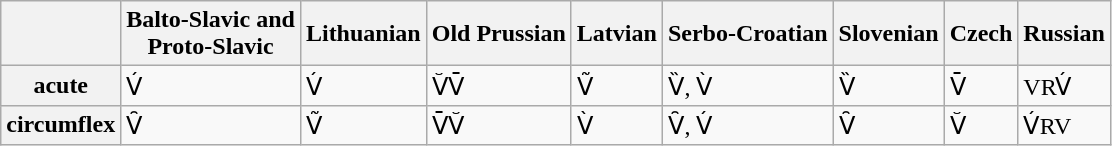<table class="wikitable">
<tr>
<th></th>
<th>Balto-Slavic and <br>Proto-Slavic</th>
<th>Lithuanian</th>
<th>Old Prussian</th>
<th>Latvian</th>
<th>Serbo-Croatian</th>
<th>Slovenian</th>
<th>Czech</th>
<th>Russian</th>
</tr>
<tr>
<th>acute</th>
<td>V́</td>
<td>V́</td>
<td>V̆V̄</td>
<td>Ṽ</td>
<td>V̏, V̀</td>
<td>V̏</td>
<td>V̄</td>
<td>VRV́</td>
</tr>
<tr>
<th>circumflex</th>
<td>V̑</td>
<td>Ṽ</td>
<td>V̄V̆</td>
<td>V̀</td>
<td>V̑, V́</td>
<td>V̑</td>
<td>V̆</td>
<td>V́RV</td>
</tr>
</table>
